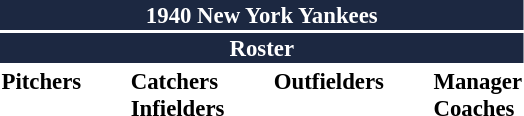<table class="toccolours" style="font-size: 95%;">
<tr>
<th colspan="10" style="background-color: #1c2841; color: white; text-align: center;">1940 New York Yankees</th>
</tr>
<tr>
<td colspan="10" style="background-color: #1c2841; color: white; text-align: center;"><strong>Roster</strong></td>
</tr>
<tr>
<td valign="top"><strong>Pitchers</strong><br>











</td>
<td width="25px"></td>
<td valign="top"><strong>Catchers</strong><br>

<strong>Infielders</strong>




</td>
<td width="25px"></td>
<td valign="top"><strong>Outfielders</strong><br>





</td>
<td width="25px"></td>
<td valign="top"><strong>Manager</strong><br>
<strong>Coaches</strong>


</td>
</tr>
</table>
